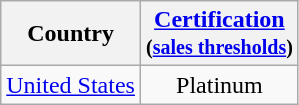<table class="wikitable sortable">
<tr>
<th>Country</th>
<th><a href='#'>Certification</a><br><small>(<a href='#'>sales thresholds</a>)</small></th>
</tr>
<tr>
<td><a href='#'>United States</a></td>
<td style="text-align:center;">Platinum</td>
</tr>
</table>
